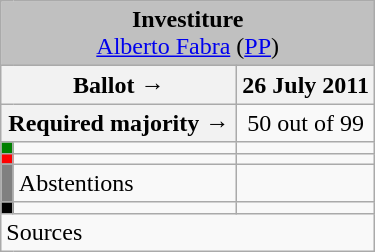<table class="wikitable" style="text-align:center;">
<tr>
<td colspan="3" align="center" bgcolor="#C0C0C0"><strong>Investiture</strong><br><a href='#'>Alberto Fabra</a> (<a href='#'>PP</a>)</td>
</tr>
<tr>
<th colspan="2" width="150px">Ballot →</th>
<th>26 July 2011</th>
</tr>
<tr>
<th colspan="2">Required majority →</th>
<td>50 out of 99 </td>
</tr>
<tr>
<th width="1px" style="background:green;"></th>
<td align="left"></td>
<td></td>
</tr>
<tr>
<th style="color:inherit;background:red;"></th>
<td align="left"></td>
<td></td>
</tr>
<tr>
<th style="color:inherit;background:gray;"></th>
<td align="left"><span>Abstentions</span></td>
<td></td>
</tr>
<tr>
<th style="color:inherit;background:black;"></th>
<td align="left"></td>
<td></td>
</tr>
<tr>
<td align="left" colspan="3">Sources</td>
</tr>
</table>
